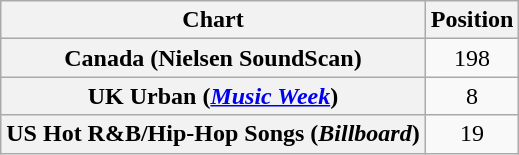<table class="wikitable plainrowheaders sortable" style="text-align:center">
<tr>
<th scope="col">Chart</th>
<th scope="col">Position</th>
</tr>
<tr>
<th scope="row">Canada (Nielsen SoundScan)</th>
<td>198</td>
</tr>
<tr>
<th scope="row">UK Urban (<em><a href='#'>Music Week</a></em>)</th>
<td>8</td>
</tr>
<tr>
<th scope="row">US Hot R&B/Hip-Hop Songs (<em>Billboard</em>)</th>
<td>19</td>
</tr>
</table>
